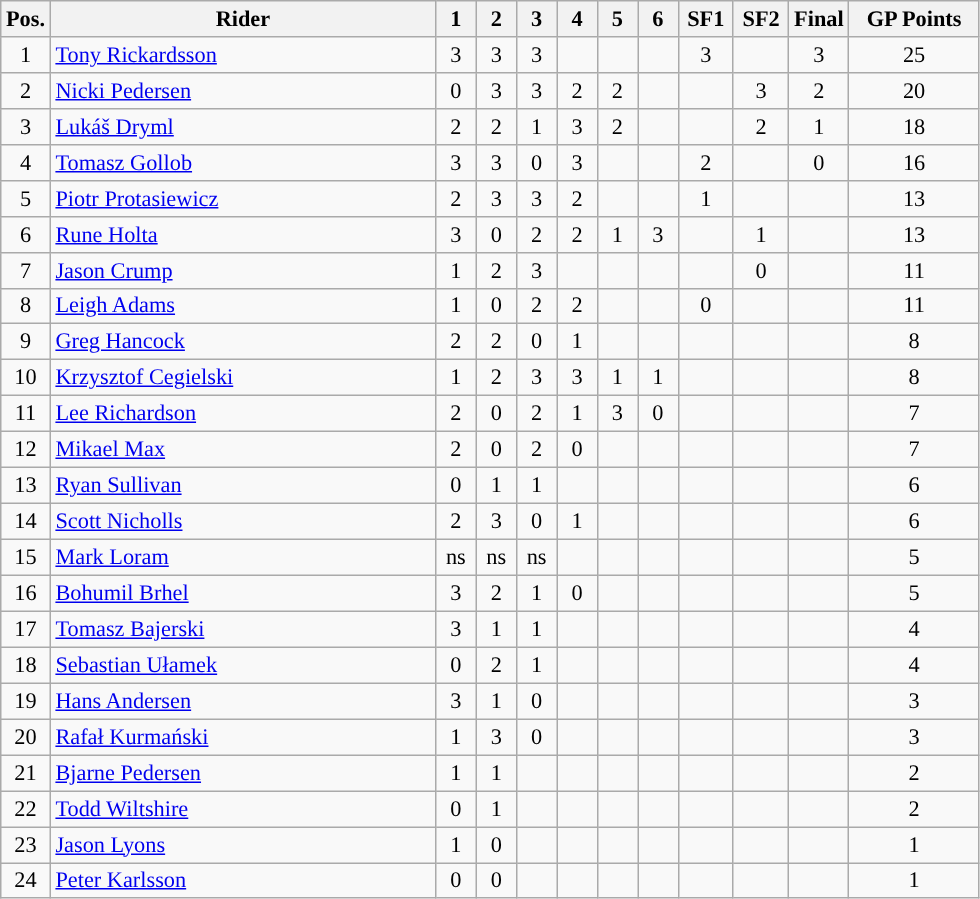<table class=wikitable style="font-size:93%;">
<tr>
<th width=25px>Pos.</th>
<th width=250px>Rider</th>
<th width=20px>1</th>
<th width=20px>2</th>
<th width=20px>3</th>
<th width=20px>4</th>
<th width=20px>5</th>
<th width=20px>6</th>
<th width=30px>SF1</th>
<th width=30px>SF2</th>
<th width=30px>Final</th>
<th width=80px>GP Points</th>
</tr>
<tr align=center style="background-color:">
<td>1</td>
<td align=left> <a href='#'>Tony Rickardsson</a></td>
<td>3</td>
<td>3</td>
<td>3</td>
<td></td>
<td></td>
<td></td>
<td>  3</td>
<td></td>
<td>3</td>
<td>25</td>
</tr>
<tr align=center style="background-color:">
<td>2</td>
<td align=left> <a href='#'>Nicki Pedersen</a></td>
<td>0</td>
<td>3</td>
<td>3</td>
<td>2</td>
<td>2</td>
<td></td>
<td></td>
<td>3</td>
<td>2</td>
<td>20</td>
</tr>
<tr align=center style="background-color:">
<td>3</td>
<td align=left> <a href='#'>Lukáš Dryml</a></td>
<td>2</td>
<td>2</td>
<td>1</td>
<td>3</td>
<td>2</td>
<td></td>
<td></td>
<td>2</td>
<td>1</td>
<td>18</td>
</tr>
<tr align=center>
<td>4</td>
<td align=left> <a href='#'>Tomasz Gollob</a></td>
<td>3</td>
<td>3</td>
<td>0</td>
<td>3</td>
<td></td>
<td></td>
<td>2</td>
<td></td>
<td>0</td>
<td>16</td>
</tr>
<tr align=center>
<td>5</td>
<td align=left> <a href='#'>Piotr Protasiewicz</a></td>
<td>2</td>
<td>3</td>
<td>3</td>
<td>2</td>
<td></td>
<td></td>
<td>1</td>
<td></td>
<td></td>
<td>13</td>
</tr>
<tr align=center>
<td>6</td>
<td align=left> <a href='#'>Rune Holta</a></td>
<td>3</td>
<td>0</td>
<td>2</td>
<td>2</td>
<td>1</td>
<td>3</td>
<td></td>
<td>1</td>
<td></td>
<td>13</td>
</tr>
<tr align=center>
<td>7</td>
<td align=left> <a href='#'>Jason Crump</a></td>
<td>1</td>
<td>2</td>
<td>3</td>
<td></td>
<td></td>
<td></td>
<td></td>
<td>0</td>
<td></td>
<td>11</td>
</tr>
<tr align=center>
<td>8</td>
<td align=left> <a href='#'>Leigh Adams</a></td>
<td>1</td>
<td>0</td>
<td>2</td>
<td>2</td>
<td></td>
<td></td>
<td>0</td>
<td></td>
<td></td>
<td>11</td>
</tr>
<tr align=center>
<td>9</td>
<td align=left> <a href='#'>Greg Hancock</a></td>
<td>2</td>
<td>2</td>
<td>0</td>
<td>1</td>
<td></td>
<td></td>
<td></td>
<td></td>
<td></td>
<td>8</td>
</tr>
<tr align=center>
<td>10</td>
<td align=left> <a href='#'>Krzysztof Cegielski</a></td>
<td>1</td>
<td>2</td>
<td>3</td>
<td>3</td>
<td>1</td>
<td>1</td>
<td></td>
<td></td>
<td></td>
<td>8</td>
</tr>
<tr align=center>
<td>11</td>
<td align=left> <a href='#'>Lee Richardson</a></td>
<td>2</td>
<td>0</td>
<td>2</td>
<td>1</td>
<td>3</td>
<td>0</td>
<td></td>
<td></td>
<td></td>
<td>7</td>
</tr>
<tr align=center>
<td>12</td>
<td align=left> <a href='#'>Mikael Max</a></td>
<td>2</td>
<td>0</td>
<td>2</td>
<td>0</td>
<td></td>
<td></td>
<td></td>
<td></td>
<td></td>
<td>7</td>
</tr>
<tr align=center>
<td>13</td>
<td align=left> <a href='#'>Ryan Sullivan</a></td>
<td>0</td>
<td>1</td>
<td>1</td>
<td></td>
<td></td>
<td></td>
<td></td>
<td></td>
<td></td>
<td>6</td>
</tr>
<tr align=center>
<td>14</td>
<td align=left> <a href='#'>Scott Nicholls</a></td>
<td>2</td>
<td>3</td>
<td>0</td>
<td>1</td>
<td></td>
<td></td>
<td></td>
<td></td>
<td></td>
<td>6</td>
</tr>
<tr align=center>
<td>15</td>
<td align=left> <a href='#'>Mark Loram</a></td>
<td>ns</td>
<td>ns</td>
<td>ns</td>
<td></td>
<td></td>
<td></td>
<td></td>
<td></td>
<td></td>
<td>5</td>
</tr>
<tr align=center>
<td>16</td>
<td align=left> <a href='#'>Bohumil Brhel</a></td>
<td>3</td>
<td>2</td>
<td>1</td>
<td>0</td>
<td></td>
<td></td>
<td></td>
<td></td>
<td></td>
<td>5</td>
</tr>
<tr align=center>
<td>17</td>
<td align=left> <a href='#'>Tomasz Bajerski</a></td>
<td>3</td>
<td>1</td>
<td>1</td>
<td></td>
<td></td>
<td></td>
<td></td>
<td></td>
<td></td>
<td>4</td>
</tr>
<tr align=center>
<td>18</td>
<td align=left> <a href='#'>Sebastian Ułamek</a></td>
<td>0</td>
<td>2</td>
<td>1</td>
<td></td>
<td></td>
<td></td>
<td></td>
<td></td>
<td></td>
<td>4</td>
</tr>
<tr align=center>
<td>19</td>
<td align=left> <a href='#'>Hans Andersen</a></td>
<td>3</td>
<td>1</td>
<td>0</td>
<td></td>
<td></td>
<td></td>
<td></td>
<td></td>
<td></td>
<td>3</td>
</tr>
<tr align=center>
<td>20</td>
<td align=left> <a href='#'>Rafał Kurmański</a></td>
<td>1</td>
<td>3</td>
<td>0</td>
<td></td>
<td></td>
<td></td>
<td></td>
<td></td>
<td></td>
<td>3</td>
</tr>
<tr align=center>
<td>21</td>
<td align=left> <a href='#'>Bjarne Pedersen</a></td>
<td>1</td>
<td>1</td>
<td></td>
<td></td>
<td></td>
<td></td>
<td></td>
<td></td>
<td></td>
<td>2</td>
</tr>
<tr align=center>
<td>22</td>
<td align=left> <a href='#'>Todd Wiltshire</a></td>
<td>0</td>
<td>1</td>
<td></td>
<td></td>
<td></td>
<td></td>
<td></td>
<td></td>
<td></td>
<td>2</td>
</tr>
<tr align=center>
<td>23</td>
<td align=left> <a href='#'>Jason Lyons</a></td>
<td>1</td>
<td>0</td>
<td></td>
<td></td>
<td></td>
<td></td>
<td></td>
<td></td>
<td></td>
<td>1</td>
</tr>
<tr align=center>
<td>24</td>
<td align=left> <a href='#'>Peter Karlsson</a></td>
<td>0</td>
<td>0</td>
<td></td>
<td></td>
<td></td>
<td></td>
<td></td>
<td></td>
<td></td>
<td>1</td>
</tr>
</table>
